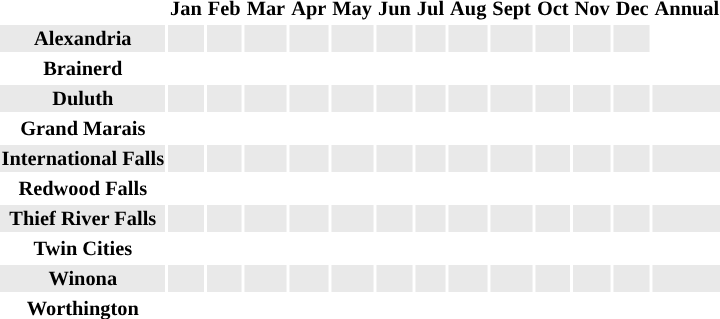<table class="toc sortable" style="text-align: center; font-size:85%">
<tr>
<th></th>
<th>Jan</th>
<th>Feb</th>
<th>Mar</th>
<th>Apr</th>
<th>May</th>
<th>Jun</th>
<th>Jul</th>
<th>Aug</th>
<th>Sept</th>
<th>Oct</th>
<th>Nov</th>
<th>Dec</th>
<th>Annual</th>
</tr>
<tr style="background-color: #e9e9e9">
<th>Alexandria</th>
<td></td>
<td></td>
<td></td>
<td></td>
<td></td>
<td></td>
<td></td>
<td></td>
<td></td>
<td></td>
<td></td>
<td></td>
</tr>
<tr>
<th>Brainerd</th>
<td></td>
<td></td>
<td></td>
<td></td>
<td></td>
<td></td>
<td></td>
<td></td>
<td></td>
<td></td>
<td></td>
<td></td>
<td></td>
</tr>
<tr style="background-color: #e9e9e9">
<th>Duluth</th>
<td></td>
<td></td>
<td></td>
<td></td>
<td></td>
<td></td>
<td></td>
<td></td>
<td></td>
<td></td>
<td></td>
<td></td>
<td></td>
</tr>
<tr>
<th>Grand Marais</th>
<td></td>
<td></td>
<td></td>
<td></td>
<td></td>
<td></td>
<td></td>
<td></td>
<td></td>
<td></td>
<td></td>
<td></td>
<td></td>
</tr>
<tr style="background-color: #e9e9e9">
<th>International Falls</th>
<td></td>
<td></td>
<td></td>
<td></td>
<td></td>
<td></td>
<td></td>
<td></td>
<td></td>
<td></td>
<td></td>
<td></td>
<td></td>
</tr>
<tr>
<th>Redwood Falls</th>
<td></td>
<td></td>
<td></td>
<td></td>
<td></td>
<td></td>
<td></td>
<td></td>
<td></td>
<td></td>
<td></td>
<td></td>
<td></td>
</tr>
<tr style="background-color: #e9e9e9">
<th>Thief River Falls</th>
<td></td>
<td></td>
<td></td>
<td></td>
<td></td>
<td></td>
<td></td>
<td></td>
<td></td>
<td></td>
<td></td>
<td></td>
<td></td>
</tr>
<tr>
<th>Twin Cities</th>
<td></td>
<td></td>
<td></td>
<td></td>
<td></td>
<td></td>
<td></td>
<td></td>
<td></td>
<td></td>
<td></td>
<td></td>
<td></td>
</tr>
<tr style="background-color: #e9e9e9">
<th>Winona</th>
<td></td>
<td></td>
<td></td>
<td></td>
<td></td>
<td></td>
<td></td>
<td></td>
<td></td>
<td></td>
<td></td>
<td></td>
<td></td>
</tr>
<tr>
<th>Worthington</th>
<td></td>
<td></td>
<td></td>
<td></td>
<td></td>
<td></td>
<td></td>
<td></td>
<td></td>
<td></td>
<td></td>
<td></td>
<td></td>
</tr>
</table>
